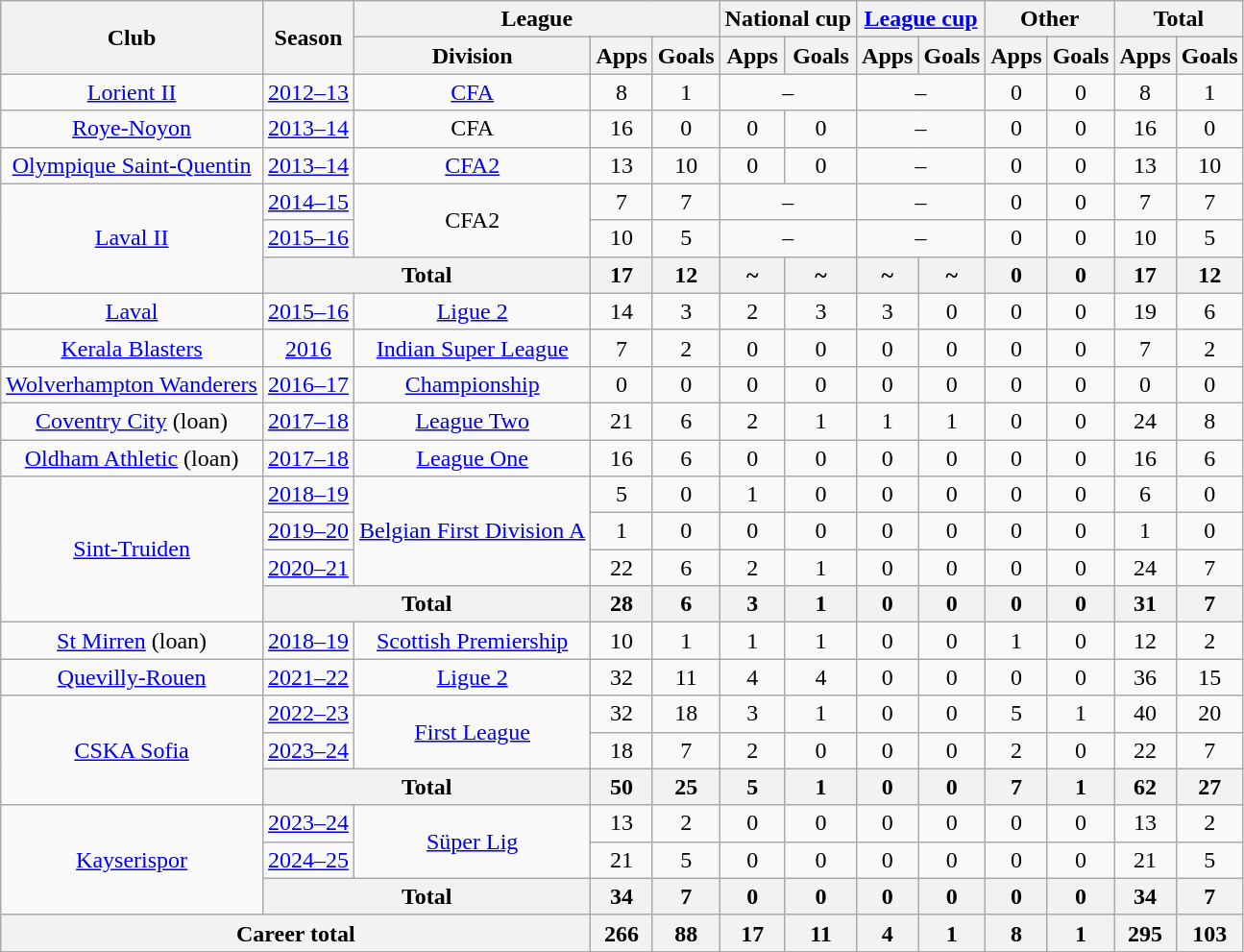<table class="wikitable" style="text-align:center">
<tr>
<th rowspan="2">Club</th>
<th rowspan="2">Season</th>
<th colspan="3">League</th>
<th colspan="2">National cup</th>
<th colspan="2"><a href='#'>League cup</a></th>
<th colspan="2">Other</th>
<th colspan="2">Total</th>
</tr>
<tr>
<th>Division</th>
<th>Apps</th>
<th>Goals</th>
<th>Apps</th>
<th>Goals</th>
<th>Apps</th>
<th>Goals</th>
<th>Apps</th>
<th>Goals</th>
<th>Apps</th>
<th>Goals</th>
</tr>
<tr>
<td><a href='#'>Lorient II</a></td>
<td><a href='#'>2012–13</a></td>
<td><a href='#'>CFA</a></td>
<td>8</td>
<td>1</td>
<td colspan="2">–</td>
<td colspan="2">–</td>
<td>0</td>
<td>0</td>
<td>8</td>
<td>1</td>
</tr>
<tr>
<td><a href='#'>Roye-Noyon</a></td>
<td><a href='#'>2013–14</a></td>
<td>CFA</td>
<td>16</td>
<td>0</td>
<td>0</td>
<td>0</td>
<td colspan="2">–</td>
<td>0</td>
<td>0</td>
<td>16</td>
<td>0</td>
</tr>
<tr>
<td><a href='#'>Olympique Saint-Quentin</a></td>
<td><a href='#'>2013–14</a></td>
<td><a href='#'>CFA2</a></td>
<td>13</td>
<td>10</td>
<td>0</td>
<td>0</td>
<td colspan="2">–</td>
<td>0</td>
<td>0</td>
<td>13</td>
<td>10</td>
</tr>
<tr>
<td rowspan="3"><a href='#'>Laval II</a></td>
<td><a href='#'>2014–15</a></td>
<td rowspan="2">CFA2</td>
<td>7</td>
<td>7</td>
<td colspan="2">–</td>
<td colspan="2">–</td>
<td>0</td>
<td>0</td>
<td>7</td>
<td>7</td>
</tr>
<tr>
<td><a href='#'>2015–16</a></td>
<td>10</td>
<td>5</td>
<td colspan="2">–</td>
<td colspan="2">–</td>
<td>0</td>
<td>0</td>
<td>10</td>
<td>5</td>
</tr>
<tr>
<th colspan="2">Total</th>
<th>17</th>
<th>12</th>
<th>~</th>
<th>~</th>
<th>~</th>
<th>~</th>
<th>0</th>
<th>0</th>
<th>17</th>
<th>12</th>
</tr>
<tr>
<td><a href='#'>Laval</a></td>
<td><a href='#'>2015–16</a></td>
<td><a href='#'>Ligue 2</a></td>
<td>14</td>
<td>3</td>
<td>2</td>
<td>3</td>
<td>3</td>
<td>0</td>
<td>0</td>
<td>0</td>
<td>19</td>
<td>6</td>
</tr>
<tr>
<td><a href='#'>Kerala Blasters</a></td>
<td><a href='#'>2016</a></td>
<td><a href='#'>Indian Super League</a></td>
<td>7</td>
<td>2</td>
<td>0</td>
<td>0</td>
<td>0</td>
<td>0</td>
<td>0</td>
<td>0</td>
<td>7</td>
<td>2</td>
</tr>
<tr>
<td><a href='#'>Wolverhampton Wanderers</a></td>
<td><a href='#'>2016–17</a></td>
<td><a href='#'>Championship</a></td>
<td>0</td>
<td>0</td>
<td>0</td>
<td>0</td>
<td>0</td>
<td>0</td>
<td>0</td>
<td>0</td>
<td>0</td>
<td>0</td>
</tr>
<tr>
<td><a href='#'>Coventry City</a> (loan)</td>
<td><a href='#'>2017–18</a></td>
<td><a href='#'>League Two</a></td>
<td>21</td>
<td>6</td>
<td>2</td>
<td>1</td>
<td>1</td>
<td>1</td>
<td>0</td>
<td>0</td>
<td>24</td>
<td>8</td>
</tr>
<tr>
<td><a href='#'>Oldham Athletic</a> (loan)</td>
<td><a href='#'>2017–18</a></td>
<td><a href='#'>League One</a></td>
<td>16</td>
<td>6</td>
<td>0</td>
<td>0</td>
<td>0</td>
<td>0</td>
<td>0</td>
<td>0</td>
<td>16</td>
<td>6</td>
</tr>
<tr>
<td rowspan=4><a href='#'>Sint-Truiden</a></td>
<td><a href='#'>2018–19</a></td>
<td rowspan=3><a href='#'>Belgian First Division A</a></td>
<td>5</td>
<td>0</td>
<td>1</td>
<td>0</td>
<td>0</td>
<td>0</td>
<td>0</td>
<td>0</td>
<td>6</td>
<td>0</td>
</tr>
<tr>
<td><a href='#'>2019–20</a></td>
<td>1</td>
<td>0</td>
<td>0</td>
<td>0</td>
<td>0</td>
<td>0</td>
<td>0</td>
<td>0</td>
<td>1</td>
<td>0</td>
</tr>
<tr>
<td><a href='#'>2020–21</a></td>
<td>22</td>
<td>6</td>
<td>2</td>
<td>1</td>
<td>0</td>
<td>0</td>
<td>0</td>
<td>0</td>
<td>24</td>
<td>7</td>
</tr>
<tr>
<th colspan="2">Total</th>
<th>28</th>
<th>6</th>
<th>3</th>
<th>1</th>
<th>0</th>
<th>0</th>
<th>0</th>
<th>0</th>
<th>31</th>
<th>7</th>
</tr>
<tr>
<td><a href='#'>St Mirren</a> (loan)</td>
<td><a href='#'>2018–19</a></td>
<td><a href='#'>Scottish Premiership</a></td>
<td>10</td>
<td>1</td>
<td>1</td>
<td>1</td>
<td>0</td>
<td>0</td>
<td>1</td>
<td>0</td>
<td>12</td>
<td>2</td>
</tr>
<tr>
<td><a href='#'>Quevilly-Rouen</a></td>
<td><a href='#'>2021–22</a></td>
<td><a href='#'>Ligue 2</a></td>
<td>32</td>
<td>11</td>
<td>4</td>
<td>4</td>
<td>0</td>
<td>0</td>
<td>0</td>
<td>0</td>
<td>36</td>
<td>15</td>
</tr>
<tr>
<td rowspan=3><a href='#'>CSKA Sofia</a></td>
<td><a href='#'>2022–23</a></td>
<td rowspan=2><a href='#'>First League</a></td>
<td>32</td>
<td>18</td>
<td>3</td>
<td>1</td>
<td>0</td>
<td>0</td>
<td>5</td>
<td>1</td>
<td>40</td>
<td>20</td>
</tr>
<tr>
<td><a href='#'>2023–24</a></td>
<td>18</td>
<td>7</td>
<td>2</td>
<td>0</td>
<td>0</td>
<td>0</td>
<td>2</td>
<td>0</td>
<td>22</td>
<td>7</td>
</tr>
<tr>
<th colspan="2">Total</th>
<th>50</th>
<th>25</th>
<th>5</th>
<th>1</th>
<th>0</th>
<th>0</th>
<th>7</th>
<th>1</th>
<th>62</th>
<th>27</th>
</tr>
<tr>
<td rowspan=3><a href='#'>Kayserispor</a></td>
<td><a href='#'>2023–24</a></td>
<td rowspan=2><a href='#'>Süper Lig</a></td>
<td>13</td>
<td>2</td>
<td>0</td>
<td>0</td>
<td>0</td>
<td>0</td>
<td>0</td>
<td>0</td>
<td>13</td>
<td>2</td>
</tr>
<tr>
<td><a href='#'>2024–25</a></td>
<td>21</td>
<td>5</td>
<td>0</td>
<td>0</td>
<td>0</td>
<td>0</td>
<td>0</td>
<td>0</td>
<td>21</td>
<td>5</td>
</tr>
<tr>
<th colspan="2">Total</th>
<th>34</th>
<th>7</th>
<th>0</th>
<th>0</th>
<th>0</th>
<th>0</th>
<th>0</th>
<th>0</th>
<th>34</th>
<th>7</th>
</tr>
<tr>
<th colspan="3">Career total</th>
<th>266</th>
<th>88</th>
<th>17</th>
<th>11</th>
<th>4</th>
<th>1</th>
<th>8</th>
<th>1</th>
<th>295</th>
<th>103</th>
</tr>
</table>
